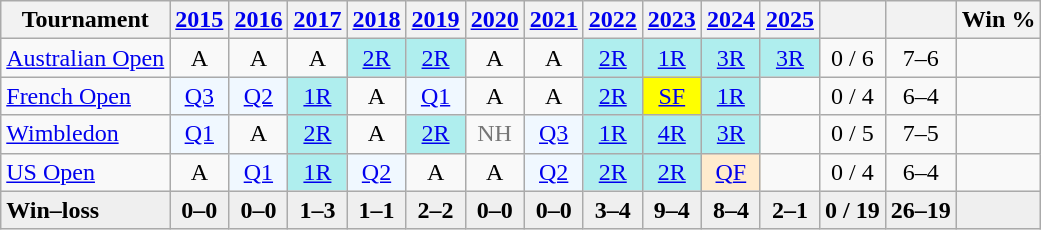<table class=wikitable style=text-align:center>
<tr>
<th>Tournament</th>
<th><a href='#'>2015</a></th>
<th><a href='#'>2016</a></th>
<th><a href='#'>2017</a></th>
<th><a href='#'>2018</a></th>
<th><a href='#'>2019</a></th>
<th><a href='#'>2020</a></th>
<th><a href='#'>2021</a></th>
<th><a href='#'>2022</a></th>
<th><a href='#'>2023</a></th>
<th><a href='#'>2024</a></th>
<th><a href='#'>2025</a></th>
<th></th>
<th></th>
<th>Win %</th>
</tr>
<tr>
<td style="text-align:left"><a href='#'>Australian Open</a></td>
<td>A</td>
<td>A</td>
<td>A</td>
<td style="background:#afeeee"><a href='#'>2R</a></td>
<td style="background:#afeeee"><a href='#'>2R</a></td>
<td>A</td>
<td>A</td>
<td style="background:#afeeee"><a href='#'>2R</a></td>
<td bgcolor="afeeee"><a href='#'>1R</a></td>
<td bgcolor="afeeee"><a href='#'>3R</a></td>
<td bgcolor="afeeee"><a href='#'>3R</a></td>
<td>0 / 6</td>
<td>7–6</td>
<td></td>
</tr>
<tr>
<td style="text-align:left"><a href='#'>French Open</a></td>
<td style="background:#f0f8ff"><a href='#'>Q3</a></td>
<td style=background:#f0f8ff><a href='#'>Q2</a></td>
<td style="background:#afeeee"><a href='#'>1R</a></td>
<td>A</td>
<td style="background:#f0f8ff"><a href='#'>Q1</a></td>
<td>A</td>
<td>A</td>
<td style="background:#afeeee"><a href='#'>2R</a></td>
<td style="background:yellow"><a href='#'>SF</a></td>
<td style=background:#afeeee><a href='#'>1R</a></td>
<td></td>
<td>0 / 4</td>
<td>6–4</td>
<td></td>
</tr>
<tr>
<td align="left"><a href='#'>Wimbledon</a></td>
<td bgcolor="f0f8ff"><a href='#'>Q1</a></td>
<td>A</td>
<td bgcolor="afeeee"><a href='#'>2R</a></td>
<td>A</td>
<td bgcolor="afeeee"><a href='#'>2R</a></td>
<td style="color:#767676">NH</td>
<td bgcolor="f0f8ff"><a href='#'>Q3</a></td>
<td bgcolor=afeeee><a href='#'>1R</a></td>
<td bgcolor="afeeee"><a href='#'>4R</a></td>
<td bgcolor=afeeee><a href='#'>3R</a></td>
<td></td>
<td>0 / 5</td>
<td>7–5</td>
<td></td>
</tr>
<tr>
<td style="text-align:left"><a href='#'>US Open</a></td>
<td>A</td>
<td style="background:#f0f8ff"><a href='#'>Q1</a></td>
<td style="background:#afeeee"><a href='#'>1R</a></td>
<td style="background:#f0f8ff"><a href='#'>Q2</a></td>
<td>A</td>
<td>A</td>
<td style="background:#f0f8ff"><a href='#'>Q2</a></td>
<td bgcolor="afeeee"><a href='#'>2R</a></td>
<td bgcolor=afeeee><a href='#'>2R</a></td>
<td bgcolor=ffebcd><a href='#'>QF</a></td>
<td></td>
<td>0 / 4</td>
<td>6–4</td>
<td></td>
</tr>
<tr style="background:#efefef;font-weight:bold">
<td align="left">Win–loss</td>
<td>0–0</td>
<td>0–0</td>
<td>1–3</td>
<td>1–1</td>
<td>2–2</td>
<td>0–0</td>
<td>0–0</td>
<td>3–4</td>
<td>9–4</td>
<td>8–4</td>
<td>2–1</td>
<td>0 / 19</td>
<td>26–19</td>
<td></td>
</tr>
</table>
